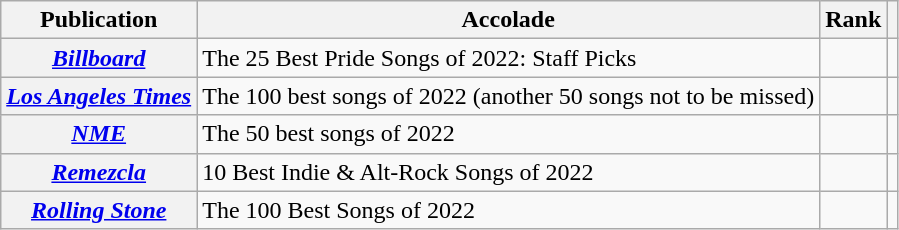<table class="wikitable sortable plainrowheaders">
<tr>
<th scope="col">Publication</th>
<th scope="col">Accolade</th>
<th scope="col">Rank</th>
<th scope="col" class="unsortable"></th>
</tr>
<tr>
<th scope="row"><em><a href='#'>Billboard</a></em></th>
<td>The 25 Best Pride Songs of 2022: Staff Picks</td>
<td></td>
<td></td>
</tr>
<tr>
<th scope="row"><em><a href='#'>Los Angeles Times</a></em></th>
<td>The 100 best songs of 2022 (another 50 songs not to be missed)</td>
<td></td>
<td></td>
</tr>
<tr>
<th scope="row"><em><a href='#'>NME</a></em></th>
<td>The 50 best songs of 2022</td>
<td></td>
<td></td>
</tr>
<tr>
<th scope="row"><em><a href='#'>Remezcla</a></em></th>
<td>10 Best Indie & Alt-Rock Songs of 2022</td>
<td></td>
<td></td>
</tr>
<tr>
<th scope="row"><em><a href='#'>Rolling Stone</a></em></th>
<td>The 100 Best Songs of 2022</td>
<td></td>
<td></td>
</tr>
</table>
